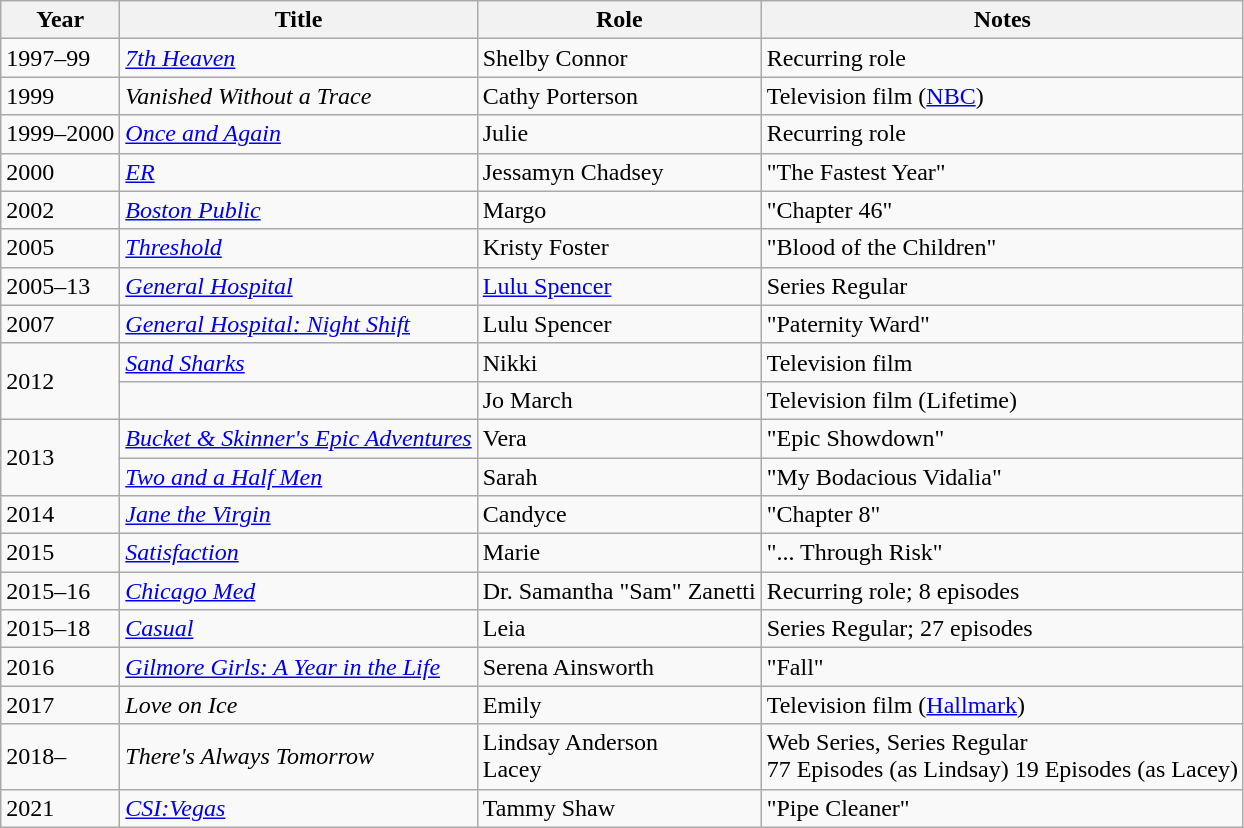<table class="wikitable sortable">
<tr>
<th>Year</th>
<th>Title</th>
<th>Role</th>
<th class="unsortable">Notes</th>
</tr>
<tr>
<td>1997–99</td>
<td><em><a href='#'>7th Heaven</a></em></td>
<td>Shelby Connor</td>
<td>Recurring role</td>
</tr>
<tr>
<td>1999</td>
<td><em>Vanished Without a Trace</em></td>
<td>Cathy Porterson</td>
<td>Television film (<a href='#'>NBC</a>)</td>
</tr>
<tr>
<td>1999–2000</td>
<td><em><a href='#'>Once and Again</a></em></td>
<td>Julie</td>
<td>Recurring role</td>
</tr>
<tr>
<td>2000</td>
<td><em><a href='#'>ER</a></em></td>
<td>Jessamyn Chadsey</td>
<td>"The Fastest Year"</td>
</tr>
<tr>
<td>2002</td>
<td><em><a href='#'>Boston Public</a></em></td>
<td>Margo</td>
<td>"Chapter 46"</td>
</tr>
<tr>
<td>2005</td>
<td><em><a href='#'>Threshold</a></em></td>
<td>Kristy Foster</td>
<td>"Blood of the Children"</td>
</tr>
<tr>
<td>2005–13</td>
<td><em><a href='#'>General Hospital</a></em></td>
<td><a href='#'>Lulu Spencer</a></td>
<td>Series Regular</td>
</tr>
<tr>
<td>2007</td>
<td><em><a href='#'>General Hospital: Night Shift</a></em></td>
<td>Lulu Spencer</td>
<td>"Paternity Ward"</td>
</tr>
<tr>
<td rowspan="2">2012</td>
<td><em><a href='#'>Sand Sharks</a></em></td>
<td>Nikki</td>
<td>Television film</td>
</tr>
<tr>
<td><em></em></td>
<td>Jo March</td>
<td>Television film (Lifetime)</td>
</tr>
<tr>
<td rowspan="2">2013</td>
<td><em><a href='#'>Bucket & Skinner's Epic Adventures</a></em></td>
<td>Vera</td>
<td>"Epic Showdown"</td>
</tr>
<tr>
<td><em><a href='#'>Two and a Half Men</a></em></td>
<td>Sarah</td>
<td>"My Bodacious Vidalia"</td>
</tr>
<tr>
<td>2014</td>
<td><em><a href='#'>Jane the Virgin</a></em></td>
<td>Candyce</td>
<td>"Chapter 8"</td>
</tr>
<tr>
<td>2015</td>
<td><em><a href='#'>Satisfaction</a></em></td>
<td>Marie</td>
<td>"... Through Risk"</td>
</tr>
<tr>
<td>2015–16</td>
<td><em><a href='#'>Chicago Med</a></em></td>
<td>Dr. Samantha "Sam" Zanetti</td>
<td>Recurring role; 8 episodes</td>
</tr>
<tr>
<td>2015–18</td>
<td><em><a href='#'>Casual</a></em></td>
<td>Leia</td>
<td>Series Regular; 27 episodes</td>
</tr>
<tr>
<td>2016</td>
<td><em><a href='#'>Gilmore Girls: A Year in the Life</a></em></td>
<td>Serena Ainsworth</td>
<td>"Fall"</td>
</tr>
<tr>
<td>2017</td>
<td><em>Love on Ice</em></td>
<td>Emily</td>
<td>Television film (<a href='#'>Hallmark</a>)</td>
</tr>
<tr>
<td>2018–</td>
<td><em>There's Always Tomorrow</em></td>
<td>Lindsay Anderson<br>Lacey</td>
<td>Web Series, Series Regular<br>77 Episodes (as Lindsay)
19 Episodes (as Lacey)</td>
</tr>
<tr>
<td>2021</td>
<td><em><a href='#'>CSI:Vegas</a></em></td>
<td>Tammy Shaw</td>
<td>"Pipe Cleaner"</td>
</tr>
</table>
